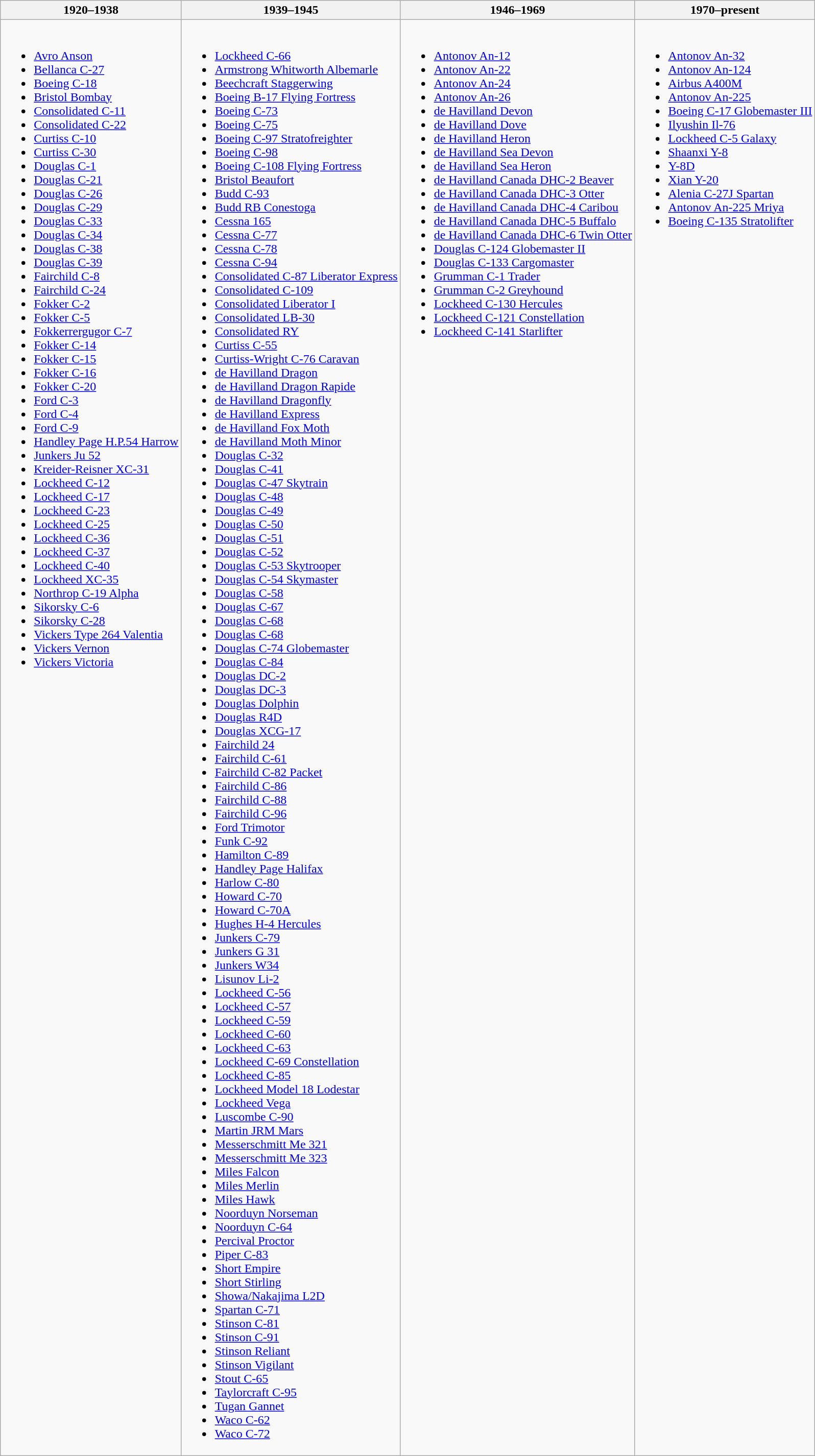<table class="wikitable">
<tr>
<th>1920–1938</th>
<th>1939–1945</th>
<th>1946–1969</th>
<th>1970–present</th>
</tr>
<tr valign="top">
<td><br><ul><li><a href='#'>Avro Anson</a></li><li><a href='#'>Bellanca C-27</a></li><li><a href='#'>Boeing C-18</a></li><li><a href='#'>Bristol Bombay</a></li><li><a href='#'>Consolidated C-11</a></li><li><a href='#'>Consolidated C-22</a></li><li><a href='#'>Curtiss C-10</a></li><li><a href='#'>Curtiss C-30</a></li><li><a href='#'>Douglas C-1</a></li><li><a href='#'>Douglas C-21</a></li><li><a href='#'>Douglas C-26</a></li><li><a href='#'>Douglas C-29</a></li><li><a href='#'>Douglas C-33</a></li><li><a href='#'>Douglas C-34</a></li><li><a href='#'>Douglas C-38</a></li><li><a href='#'>Douglas C-39</a></li><li><a href='#'>Fairchild C-8</a></li><li><a href='#'>Fairchild C-24</a></li><li><a href='#'>Fokker C-2</a></li><li><a href='#'>Fokker C-5</a></li><li><a href='#'>Fokkerrergugor C-7</a></li><li><a href='#'>Fokker C-14</a></li><li><a href='#'>Fokker C-15</a></li><li><a href='#'>Fokker C-16</a></li><li><a href='#'>Fokker C-20</a></li><li><a href='#'>Ford C-3</a></li><li><a href='#'>Ford C-4</a></li><li><a href='#'>Ford C-9</a></li><li><a href='#'>Handley Page H.P.54 Harrow</a></li><li><a href='#'>Junkers Ju 52</a></li><li><a href='#'>Kreider-Reisner XC-31</a></li><li><a href='#'>Lockheed C-12</a></li><li><a href='#'>Lockheed C-17</a></li><li><a href='#'>Lockheed C-23</a></li><li><a href='#'>Lockheed C-25</a></li><li><a href='#'>Lockheed C-36</a></li><li><a href='#'>Lockheed C-37</a></li><li><a href='#'>Lockheed C-40</a></li><li><a href='#'>Lockheed XC-35</a></li><li><a href='#'>Northrop C-19 Alpha</a></li><li><a href='#'>Sikorsky C-6</a></li><li><a href='#'>Sikorsky C-28</a></li><li><a href='#'>Vickers Type 264 Valentia</a></li><li><a href='#'>Vickers Vernon</a></li><li><a href='#'>Vickers Victoria</a></li></ul></td>
<td><br><ul><li><a href='#'>Lockheed C-66</a></li><li><a href='#'>Armstrong Whitworth Albemarle</a></li><li><a href='#'>Beechcraft Staggerwing</a></li><li><a href='#'>Boeing B-17 Flying Fortress</a></li><li><a href='#'>Boeing C-73</a></li><li><a href='#'>Boeing C-75</a></li><li><a href='#'>Boeing C-97 Stratofreighter</a></li><li><a href='#'>Boeing C-98</a></li><li><a href='#'>Boeing C-108 Flying Fortress</a></li><li><a href='#'>Bristol Beaufort</a></li><li><a href='#'>Budd C-93</a></li><li><a href='#'>Budd RB Conestoga</a></li><li><a href='#'>Cessna 165</a></li><li><a href='#'>Cessna C-77</a></li><li><a href='#'>Cessna C-78</a></li><li><a href='#'>Cessna C-94</a></li><li><a href='#'>Consolidated C-87 Liberator Express</a></li><li><a href='#'>Consolidated C-109</a></li><li><a href='#'>Consolidated Liberator I</a></li><li><a href='#'>Consolidated LB-30</a></li><li><a href='#'>Consolidated RY</a></li><li><a href='#'>Curtiss C-55</a></li><li><a href='#'>Curtiss-Wright C-76 Caravan</a></li><li><a href='#'>de Havilland Dragon</a></li><li><a href='#'>de Havilland Dragon Rapide</a></li><li><a href='#'>de Havilland Dragonfly</a></li><li><a href='#'>de Havilland Express</a></li><li><a href='#'>de Havilland Fox Moth</a></li><li><a href='#'>de Havilland Moth Minor</a></li><li><a href='#'>Douglas C-32</a></li><li><a href='#'>Douglas C-41</a></li><li><a href='#'>Douglas C-47 Skytrain</a></li><li><a href='#'>Douglas C-48</a></li><li><a href='#'>Douglas C-49</a></li><li><a href='#'>Douglas C-50</a></li><li><a href='#'>Douglas C-51</a></li><li><a href='#'>Douglas C-52</a></li><li><a href='#'>Douglas C-53 Skytrooper</a></li><li><a href='#'>Douglas C-54 Skymaster</a></li><li><a href='#'>Douglas C-58</a></li><li><a href='#'>Douglas C-67</a></li><li><a href='#'>Douglas C-68</a></li><li><a href='#'>Douglas C-68</a></li><li><a href='#'>Douglas C-74 Globemaster</a></li><li><a href='#'>Douglas C-84</a></li><li><a href='#'>Douglas DC-2</a></li><li><a href='#'>Douglas DC-3</a></li><li><a href='#'>Douglas Dolphin</a></li><li><a href='#'>Douglas R4D</a></li><li><a href='#'>Douglas XCG-17</a></li><li><a href='#'>Fairchild 24</a></li><li><a href='#'>Fairchild C-61</a></li><li><a href='#'>Fairchild C-82 Packet</a></li><li><a href='#'>Fairchild C-86</a></li><li><a href='#'>Fairchild C-88</a></li><li><a href='#'>Fairchild C-96</a></li><li><a href='#'>Ford Trimotor</a></li><li><a href='#'>Funk C-92</a></li><li><a href='#'>Hamilton C-89</a></li><li><a href='#'>Handley Page Halifax</a></li><li><a href='#'>Harlow C-80</a></li><li><a href='#'>Howard C-70</a></li><li><a href='#'>Howard C-70A</a></li><li><a href='#'>Hughes H-4 Hercules</a></li><li><a href='#'>Junkers C-79</a></li><li><a href='#'>Junkers G 31</a></li><li><a href='#'>Junkers W34</a></li><li><a href='#'>Lisunov Li-2</a></li><li><a href='#'>Lockheed C-56</a></li><li><a href='#'>Lockheed C-57</a></li><li><a href='#'>Lockheed C-59</a></li><li><a href='#'>Lockheed C-60</a></li><li><a href='#'>Lockheed C-63</a></li><li><a href='#'>Lockheed C-69 Constellation</a></li><li><a href='#'>Lockheed C-85</a></li><li><a href='#'>Lockheed Model 18 Lodestar</a></li><li><a href='#'>Lockheed Vega</a></li><li><a href='#'>Luscombe C-90</a></li><li><a href='#'>Martin JRM Mars</a></li><li><a href='#'>Messerschmitt Me 321</a></li><li><a href='#'>Messerschmitt Me 323</a></li><li><a href='#'>Miles Falcon</a></li><li><a href='#'>Miles Merlin</a></li><li><a href='#'>Miles Hawk</a></li><li><a href='#'>Noorduyn Norseman</a></li><li><a href='#'>Noorduyn C-64</a></li><li><a href='#'>Percival Proctor</a></li><li><a href='#'>Piper C-83</a></li><li><a href='#'>Short Empire</a></li><li><a href='#'>Short Stirling</a></li><li><a href='#'>Showa/Nakajima L2D</a></li><li><a href='#'>Spartan C-71</a></li><li><a href='#'>Stinson C-81</a></li><li><a href='#'>Stinson C-91</a></li><li><a href='#'>Stinson Reliant</a></li><li><a href='#'>Stinson Vigilant</a></li><li><a href='#'>Stout C-65</a></li><li><a href='#'>Taylorcraft C-95</a></li><li><a href='#'>Tugan Gannet</a></li><li><a href='#'>Waco C-62</a></li><li><a href='#'>Waco C-72</a></li></ul></td>
<td><br><ul><li><a href='#'>Antonov An-12</a></li><li><a href='#'>Antonov An-22</a></li><li><a href='#'>Antonov An-24</a></li><li><a href='#'>Antonov An-26</a></li><li><a href='#'>de Havilland Devon</a></li><li><a href='#'>de Havilland Dove</a></li><li><a href='#'>de Havilland Heron</a></li><li><a href='#'>de Havilland Sea Devon</a></li><li><a href='#'>de Havilland Sea Heron</a></li><li><a href='#'>de Havilland Canada DHC-2 Beaver</a></li><li><a href='#'>de Havilland Canada DHC-3 Otter</a></li><li><a href='#'>de Havilland Canada DHC-4 Caribou</a></li><li><a href='#'>de Havilland Canada DHC-5 Buffalo</a></li><li><a href='#'>de Havilland Canada DHC-6 Twin Otter</a></li><li><a href='#'>Douglas C-124 Globemaster II</a></li><li><a href='#'>Douglas C-133 Cargomaster</a></li><li><a href='#'>Grumman C-1 Trader</a></li><li><a href='#'>Grumman C-2 Greyhound</a></li><li><a href='#'>Lockheed C-130 Hercules</a></li><li><a href='#'>Lockheed C-121 Constellation</a></li><li><a href='#'>Lockheed C-141 Starlifter</a></li></ul></td>
<td><br><ul><li><a href='#'>Antonov An-32</a></li><li><a href='#'>Antonov An-124</a></li><li><a href='#'>Airbus A400M</a></li><li><a href='#'>Antonov An-225</a></li><li><a href='#'>Boeing C-17 Globemaster III</a></li><li><a href='#'>Ilyushin Il-76</a></li><li><a href='#'>Lockheed C-5 Galaxy</a></li><li><a href='#'>Shaanxi Y-8</a></li><li><a href='#'>Y-8D</a></li><li><a href='#'>Xian Y-20</a></li><li><a href='#'>Alenia C-27J Spartan</a></li><li><a href='#'>Antonov An-225 Mriya</a></li><li><a href='#'>Boeing C-135 Stratolifter</a></li></ul></td>
</tr>
</table>
